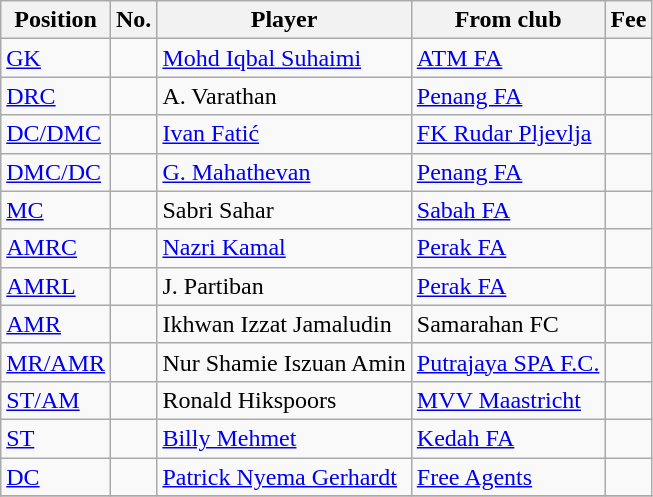<table class="wikitable sortable">
<tr>
<th>Position</th>
<th>No.</th>
<th>Player</th>
<th>From club</th>
<th>Fee</th>
</tr>
<tr>
<td><a href='#'>GK</a></td>
<td></td>
<td> <a href='#'>Mohd Iqbal Suhaimi</a></td>
<td> <a href='#'>ATM FA</a></td>
<td></td>
</tr>
<tr>
<td><a href='#'>DRC</a></td>
<td></td>
<td> A. Varathan</td>
<td> <a href='#'>Penang FA</a></td>
<td></td>
</tr>
<tr>
<td><a href='#'>DC/DMC</a></td>
<td></td>
<td> <a href='#'>Ivan Fatić</a></td>
<td> <a href='#'>FK Rudar Pljevlja</a></td>
<td></td>
</tr>
<tr>
<td><a href='#'>DMC/DC</a></td>
<td></td>
<td> <a href='#'>G. Mahathevan</a></td>
<td> <a href='#'>Penang FA</a></td>
<td></td>
</tr>
<tr>
<td><a href='#'>MC</a></td>
<td></td>
<td> Sabri Sahar</td>
<td> <a href='#'>Sabah FA</a></td>
<td></td>
</tr>
<tr>
<td><a href='#'>AMRC</a></td>
<td></td>
<td> <a href='#'>Nazri Kamal</a></td>
<td> <a href='#'>Perak FA</a></td>
<td></td>
</tr>
<tr>
<td><a href='#'>AMRL</a></td>
<td></td>
<td> J. Partiban</td>
<td> <a href='#'>Perak FA</a></td>
<td></td>
</tr>
<tr>
<td><a href='#'>AMR</a></td>
<td></td>
<td> Ikhwan Izzat Jamaludin</td>
<td> Samarahan FC</td>
<td></td>
</tr>
<tr>
<td><a href='#'>MR/AMR</a></td>
<td></td>
<td> Nur Shamie Iszuan Amin</td>
<td> <a href='#'>Putrajaya SPA F.C.</a></td>
<td></td>
</tr>
<tr>
<td><a href='#'>ST/AM</a></td>
<td></td>
<td> Ronald Hikspoors</td>
<td> <a href='#'>MVV Maastricht</a></td>
<td></td>
</tr>
<tr>
<td><a href='#'>ST</a></td>
<td></td>
<td> <a href='#'>Billy Mehmet</a></td>
<td> <a href='#'>Kedah FA</a></td>
<td></td>
</tr>
<tr>
<td><a href='#'>DC</a></td>
<td></td>
<td> <a href='#'>Patrick Nyema Gerhardt</a></td>
<td><a href='#'>Free Agents</a></td>
<td></td>
</tr>
<tr>
</tr>
</table>
